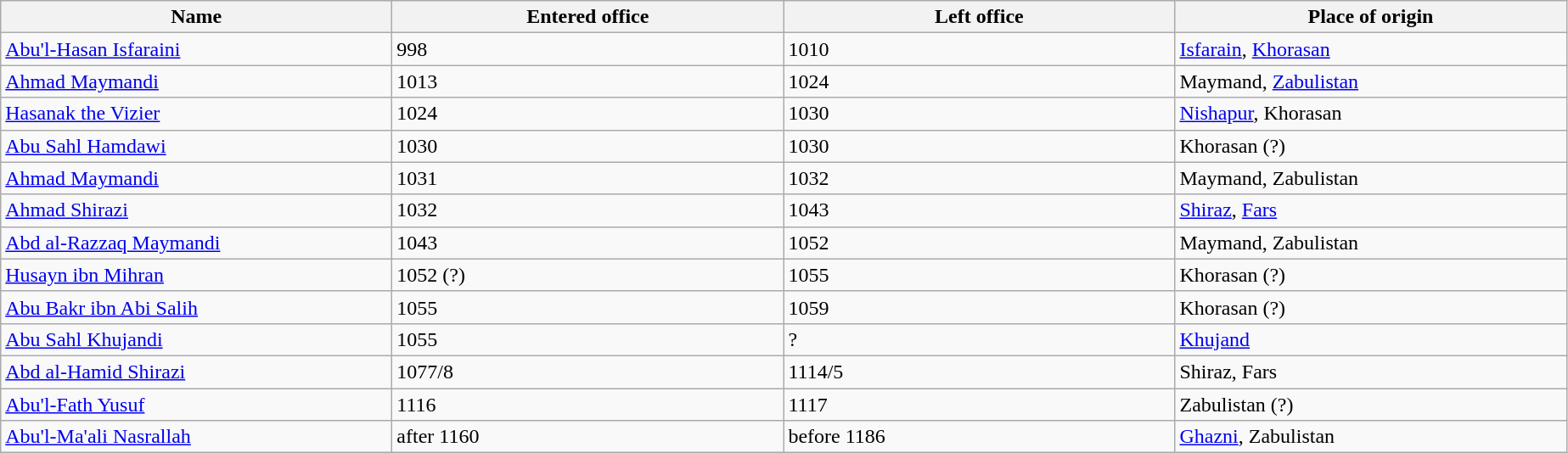<table class="wikitable sortable">
<tr>
<th scope="col" width="300px" data-sort-type="text">Name</th>
<th scope="col" width="300px" data-sort-type="text">Entered office</th>
<th scope="col" width="300px" data-sort-type="text">Left office</th>
<th scope="col" width="300px" data-sort-type="text">Place of origin</th>
</tr>
<tr>
<td><a href='#'>Abu'l-Hasan Isfaraini</a></td>
<td>998</td>
<td>1010</td>
<td><a href='#'>Isfarain</a>, <a href='#'>Khorasan</a></td>
</tr>
<tr>
<td><a href='#'>Ahmad Maymandi</a></td>
<td>1013</td>
<td>1024</td>
<td>Maymand, <a href='#'>Zabulistan</a></td>
</tr>
<tr>
<td><a href='#'>Hasanak the Vizier</a></td>
<td>1024</td>
<td>1030</td>
<td><a href='#'>Nishapur</a>, Khorasan</td>
</tr>
<tr>
<td><a href='#'>Abu Sahl Hamdawi</a></td>
<td>1030</td>
<td>1030</td>
<td>Khorasan (?)</td>
</tr>
<tr>
<td><a href='#'>Ahmad Maymandi</a></td>
<td>1031</td>
<td>1032</td>
<td>Maymand, Zabulistan</td>
</tr>
<tr>
<td><a href='#'>Ahmad Shirazi</a></td>
<td>1032</td>
<td>1043</td>
<td><a href='#'>Shiraz</a>, <a href='#'>Fars</a></td>
</tr>
<tr>
<td><a href='#'>Abd al-Razzaq Maymandi</a></td>
<td>1043</td>
<td>1052</td>
<td>Maymand, Zabulistan</td>
</tr>
<tr>
<td><a href='#'>Husayn ibn Mihran</a></td>
<td>1052 (?)</td>
<td>1055</td>
<td>Khorasan (?)</td>
</tr>
<tr>
<td><a href='#'>Abu Bakr ibn Abi Salih</a></td>
<td>1055</td>
<td>1059</td>
<td>Khorasan (?)</td>
</tr>
<tr>
<td><a href='#'>Abu Sahl Khujandi</a></td>
<td>1055</td>
<td>?</td>
<td><a href='#'>Khujand</a></td>
</tr>
<tr>
<td><a href='#'>Abd al-Hamid Shirazi</a></td>
<td>1077/8</td>
<td>1114/5</td>
<td>Shiraz, Fars</td>
</tr>
<tr>
<td><a href='#'>Abu'l-Fath Yusuf</a></td>
<td>1116</td>
<td>1117</td>
<td>Zabulistan (?)</td>
</tr>
<tr>
<td><a href='#'>Abu'l-Ma'ali Nasrallah</a></td>
<td>after 1160</td>
<td>before 1186</td>
<td><a href='#'>Ghazni</a>, Zabulistan</td>
</tr>
</table>
